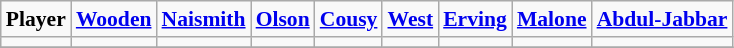<table class="wikitable" style="white-space:nowrap; font-size:90%;">
<tr>
<td><strong>Player</strong></td>
<td><strong><a href='#'>Wooden</a></strong></td>
<td><strong><a href='#'>Naismith</a></strong></td>
<td><a href='#'><strong>Olson</strong></a></td>
<td><strong><a href='#'>Cousy</a></strong></td>
<td><a href='#'><strong>West</strong></a></td>
<td><strong><a href='#'>Erving</a></strong></td>
<td><strong><a href='#'>Malone</a></strong></td>
<td><strong><a href='#'>Abdul-Jabbar</a></strong></td>
</tr>
<tr>
<td></td>
<td></td>
<td></td>
<td></td>
<td></td>
<td></td>
<td></td>
<td></td>
<td></td>
</tr>
<tr>
</tr>
</table>
